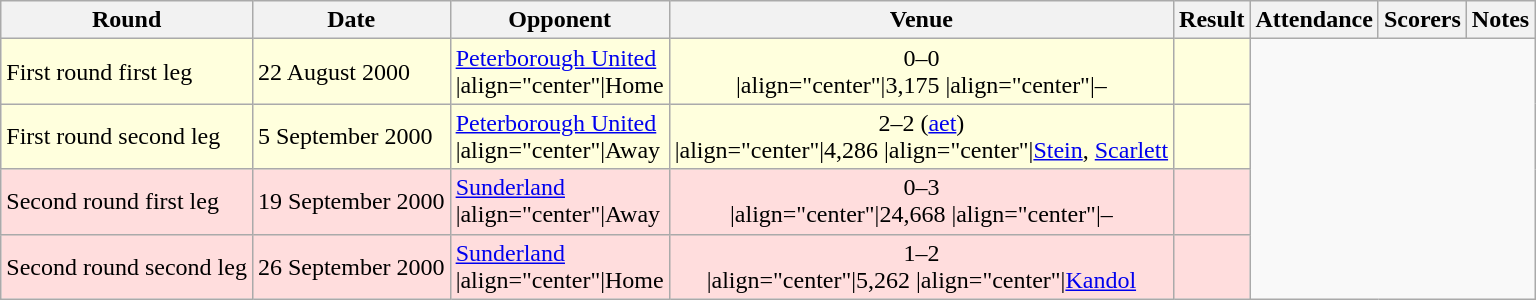<table Class="wikitable">
<tr>
<th>Round</th>
<th>Date</th>
<th>Opponent</th>
<th>Venue</th>
<th>Result</th>
<th>Attendance</th>
<th>Scorers</th>
<th>Notes</th>
</tr>
<tr style="background:#ffd;">
<td>First round first leg</td>
<td>22 August 2000</td>
<td><a href='#'>Peterborough United</a><br>|align="center"|Home</td>
<td style="text-align:center;">0–0<br>|align="center"|3,175
|align="center"|–</td>
<td style="text-align:center;"></td>
</tr>
<tr style="background:#ffd;">
<td>First round second leg</td>
<td>5 September 2000</td>
<td><a href='#'>Peterborough United</a><br>|align="center"|Away</td>
<td style="text-align:center;">2–2 (<a href='#'>aet</a>)<br>|align="center"|4,286
|align="center"|<a href='#'>Stein</a>, <a href='#'>Scarlett</a></td>
<td style="text-align:center;"></td>
</tr>
<tr style="background:#fdd;">
<td>Second round first leg</td>
<td>19 September 2000</td>
<td><a href='#'>Sunderland</a><br>|align="center"|Away</td>
<td style="text-align:center;">0–3<br>|align="center"|24,668
|align="center"|–</td>
<td style="text-align:center;"></td>
</tr>
<tr style="background:#fdd;">
<td>Second round second leg</td>
<td>26 September 2000</td>
<td><a href='#'>Sunderland</a><br>|align="center"|Home</td>
<td style="text-align:center;">1–2<br>|align="center"|5,262
|align="center"|<a href='#'>Kandol</a></td>
<td style="text-align:center;"></td>
</tr>
</table>
